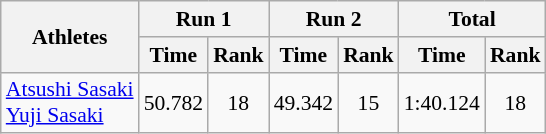<table class="wikitable" border="1" style="font-size:90%">
<tr>
<th rowspan="2">Athletes</th>
<th colspan="2">Run 1</th>
<th colspan="2">Run 2</th>
<th colspan="2">Total</th>
</tr>
<tr>
<th>Time</th>
<th>Rank</th>
<th>Time</th>
<th>Rank</th>
<th>Time</th>
<th>Rank</th>
</tr>
<tr>
<td><a href='#'>Atsushi Sasaki</a><br><a href='#'>Yuji Sasaki</a></td>
<td align="center">50.782</td>
<td align="center">18</td>
<td align="center">49.342</td>
<td align="center">15</td>
<td align="center">1:40.124</td>
<td align="center">18</td>
</tr>
</table>
